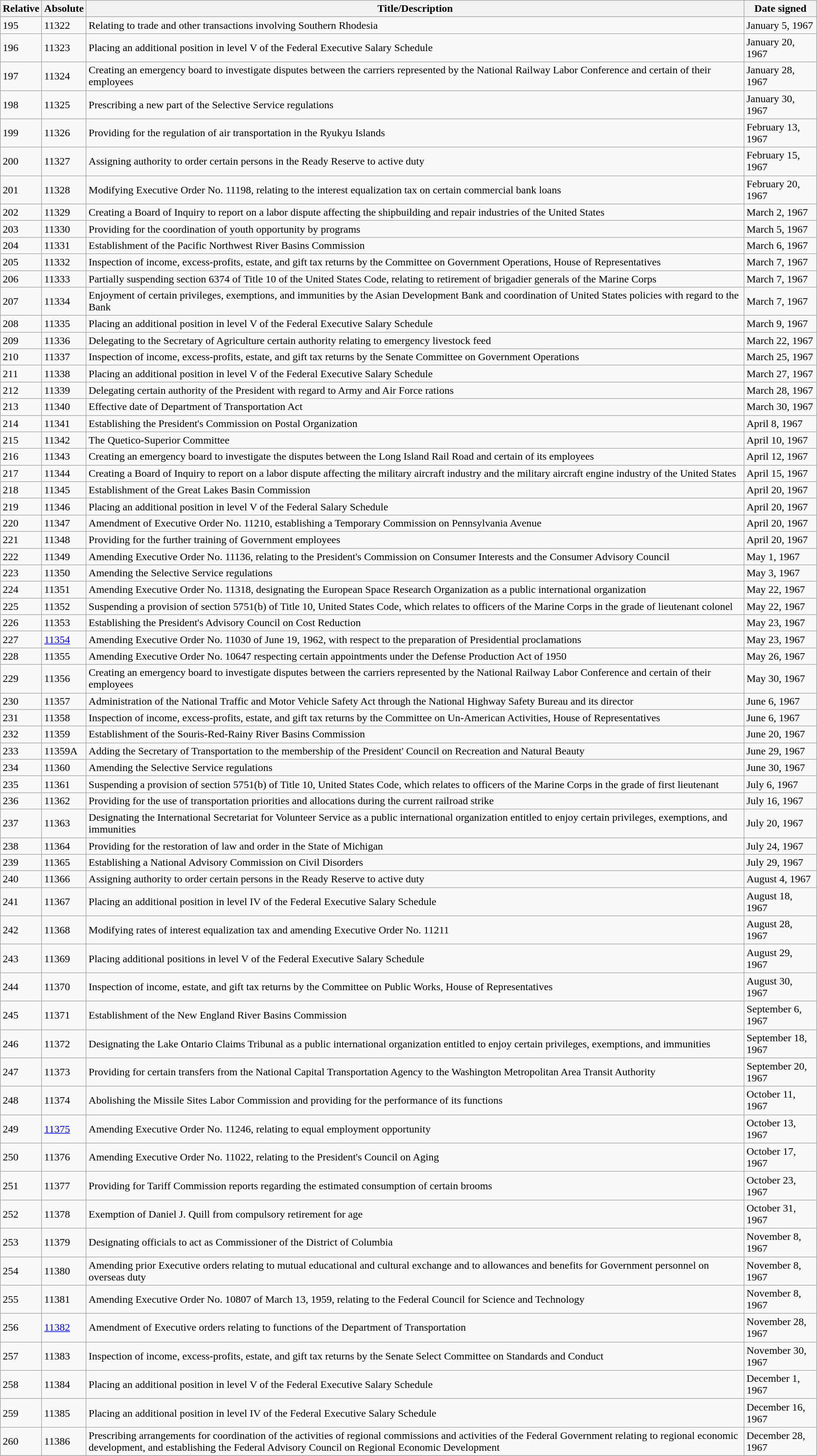<table class="wikitable">
<tr>
<th>Relative </th>
<th>Absolute </th>
<th>Title/Description</th>
<th>Date signed</th>
</tr>
<tr>
<td>195</td>
<td>11322</td>
<td>Relating to trade and other transactions involving Southern Rhodesia</td>
<td>January 5, 1967</td>
</tr>
<tr>
<td>196</td>
<td>11323</td>
<td>Placing an additional position in level V of the Federal Executive Salary Schedule</td>
<td>January 20, 1967</td>
</tr>
<tr>
<td>197</td>
<td>11324</td>
<td>Creating an emergency board to investigate disputes between the carriers represented by the National Railway Labor Conference and certain of their employees</td>
<td>January 28, 1967</td>
</tr>
<tr>
<td>198</td>
<td>11325</td>
<td>Prescribing a new part of the Selective Service regulations</td>
<td>January 30, 1967</td>
</tr>
<tr>
<td>199</td>
<td>11326</td>
<td>Providing for the regulation of air transportation in the Ryukyu Islands</td>
<td>February 13, 1967</td>
</tr>
<tr>
<td>200</td>
<td>11327</td>
<td>Assigning authority to order certain persons in the Ready Reserve to active duty</td>
<td>February 15, 1967</td>
</tr>
<tr>
<td>201</td>
<td>11328</td>
<td>Modifying Executive Order No. 11198, relating to the interest equalization tax on certain commercial bank loans</td>
<td>February 20, 1967</td>
</tr>
<tr>
<td>202</td>
<td>11329</td>
<td>Creating a Board of Inquiry to report on a labor dispute affecting the shipbuilding and repair industries of the United States</td>
<td>March 2, 1967</td>
</tr>
<tr>
<td>203</td>
<td>11330</td>
<td>Providing for the coordination of youth opportunity by programs</td>
<td>March 5, 1967</td>
</tr>
<tr>
<td>204</td>
<td>11331</td>
<td>Establishment of the Pacific Northwest River Basins Commission</td>
<td>March 6, 1967</td>
</tr>
<tr>
<td>205</td>
<td>11332</td>
<td>Inspection of income, excess-profits, estate, and gift tax returns by the Committee on Government Operations, House of Representatives</td>
<td>March 7, 1967</td>
</tr>
<tr>
<td>206</td>
<td>11333</td>
<td>Partially suspending section 6374 of Title 10 of the United States Code, relating to retirement of brigadier generals of the Marine Corps</td>
<td>March 7, 1967</td>
</tr>
<tr>
<td>207</td>
<td>11334</td>
<td>Enjoyment of certain privileges, exemptions, and immunities by the Asian Development Bank and coordination of United States policies with regard to the Bank</td>
<td>March 7, 1967</td>
</tr>
<tr>
<td>208</td>
<td>11335</td>
<td>Placing an additional position in level V of the Federal Executive Salary Schedule</td>
<td>March 9, 1967</td>
</tr>
<tr>
<td>209</td>
<td>11336</td>
<td>Delegating to the Secretary of Agriculture certain authority relating to emergency livestock feed</td>
<td>March 22, 1967</td>
</tr>
<tr>
<td>210</td>
<td>11337</td>
<td>Inspection of income, excess-profits, estate, and gift tax returns by the Senate Committee on Government Operations</td>
<td>March 25, 1967</td>
</tr>
<tr>
<td>211</td>
<td>11338</td>
<td>Placing an additional position in level V of the Federal Executive Salary Schedule</td>
<td>March 27, 1967</td>
</tr>
<tr>
<td>212</td>
<td>11339</td>
<td>Delegating certain authority of the President with regard to Army and Air Force rations</td>
<td>March 28, 1967</td>
</tr>
<tr>
<td>213</td>
<td>11340</td>
<td>Effective date of Department of Transportation Act</td>
<td>March 30, 1967</td>
</tr>
<tr>
<td>214</td>
<td>11341</td>
<td>Establishing the President's Commission on Postal Organization</td>
<td>April 8, 1967</td>
</tr>
<tr>
<td>215</td>
<td>11342</td>
<td>The Quetico-Superior Committee</td>
<td>April 10, 1967</td>
</tr>
<tr>
<td>216</td>
<td>11343</td>
<td>Creating an emergency board to investigate the disputes between the Long Island Rail Road and certain of its employees</td>
<td>April 12, 1967</td>
</tr>
<tr>
<td>217</td>
<td>11344</td>
<td>Creating a Board of Inquiry to report on a labor dispute affecting the military aircraft industry and the military aircraft engine industry of the United States</td>
<td>April 15, 1967</td>
</tr>
<tr>
<td>218</td>
<td>11345</td>
<td>Establishment of the Great Lakes Basin Commission</td>
<td>April 20, 1967</td>
</tr>
<tr>
<td>219</td>
<td>11346</td>
<td>Placing an additional position in level V of the Federal Salary Schedule</td>
<td>April 20, 1967</td>
</tr>
<tr>
<td>220</td>
<td>11347</td>
<td>Amendment of Executive Order No. 11210, establishing a Temporary Commission on Pennsylvania Avenue</td>
<td>April 20, 1967</td>
</tr>
<tr>
<td>221</td>
<td>11348</td>
<td>Providing for the further training of Government employees</td>
<td>April 20, 1967</td>
</tr>
<tr>
<td>222</td>
<td>11349</td>
<td>Amending Executive Order No. 11136, relating to the President's Commission on Consumer Interests and the Consumer Advisory Council</td>
<td>May 1, 1967</td>
</tr>
<tr>
<td>223</td>
<td>11350</td>
<td>Amending the Selective Service regulations</td>
<td>May 3, 1967</td>
</tr>
<tr>
<td>224</td>
<td>11351</td>
<td>Amending Executive Order No. 11318, designating the European Space Research Organization as a public international organization</td>
<td>May 22, 1967</td>
</tr>
<tr>
<td>225</td>
<td>11352</td>
<td>Suspending a provision of section 5751(b) of Title 10, United States Code, which relates to officers of the Marine Corps in the grade of lieutenant colonel</td>
<td>May 22, 1967</td>
</tr>
<tr>
<td>226</td>
<td>11353</td>
<td>Establishing the President's Advisory Council on Cost Reduction</td>
<td>May 23, 1967</td>
</tr>
<tr>
<td>227</td>
<td><a href='#'>11354</a></td>
<td>Amending Executive Order No. 11030 of June 19, 1962, with respect to the preparation of Presidential proclamations</td>
<td>May 23, 1967</td>
</tr>
<tr>
<td>228</td>
<td>11355</td>
<td>Amending Executive Order No. 10647 respecting certain appointments under the Defense Production Act of 1950</td>
<td>May 26, 1967</td>
</tr>
<tr>
<td>229</td>
<td>11356</td>
<td>Creating an emergency board to investigate disputes between the carriers represented by the National Railway Labor Conference and certain of their employees</td>
<td>May 30, 1967</td>
</tr>
<tr>
<td>230</td>
<td>11357</td>
<td>Administration of the National Traffic and Motor Vehicle Safety Act through the National Highway Safety Bureau and its director</td>
<td>June 6, 1967</td>
</tr>
<tr>
<td>231</td>
<td>11358</td>
<td>Inspection of income, excess-profits, estate, and gift tax returns by the Committee on Un-American Activities, House of Representatives</td>
<td>June 6, 1967</td>
</tr>
<tr>
<td>232</td>
<td>11359</td>
<td>Establishment of the Souris-Red-Rainy River Basins Commission</td>
<td>June 20, 1967</td>
</tr>
<tr>
<td>233</td>
<td>11359A</td>
<td>Adding the Secretary of Transportation to the membership of the President' Council on Recreation and Natural Beauty</td>
<td>June 29, 1967</td>
</tr>
<tr>
<td>234</td>
<td>11360</td>
<td>Amending the Selective Service regulations</td>
<td>June 30, 1967</td>
</tr>
<tr>
<td>235</td>
<td>11361</td>
<td>Suspending a provision of section 5751(b) of Title 10, United States Code, which relates to officers of the Marine Corps in the grade of first lieutenant</td>
<td>July 6, 1967</td>
</tr>
<tr>
<td>236</td>
<td>11362</td>
<td>Providing for the use of transportation priorities and allocations during the current railroad strike</td>
<td>July 16, 1967</td>
</tr>
<tr>
<td>237</td>
<td>11363</td>
<td>Designating the International Secretariat for Volunteer Service as a public international organization entitled to enjoy certain privileges, exemptions, and immunities</td>
<td>July 20, 1967</td>
</tr>
<tr>
<td>238</td>
<td>11364</td>
<td>Providing for the restoration of law and order in the State of Michigan</td>
<td>July 24, 1967</td>
</tr>
<tr>
<td>239</td>
<td>11365</td>
<td>Establishing a National Advisory Commission on Civil Disorders</td>
<td>July 29, 1967</td>
</tr>
<tr>
<td>240</td>
<td>11366</td>
<td>Assigning authority to order certain persons in the Ready Reserve to active duty</td>
<td>August 4, 1967</td>
</tr>
<tr>
<td>241</td>
<td>11367</td>
<td>Placing an additional position in level IV of the Federal Executive Salary Schedule</td>
<td>August 18, 1967</td>
</tr>
<tr>
<td>242</td>
<td>11368</td>
<td>Modifying rates of interest equalization tax and amending Executive Order No. 11211</td>
<td>August 28, 1967</td>
</tr>
<tr>
<td>243</td>
<td>11369</td>
<td>Placing additional positions in level V of the Federal Executive Salary Schedule</td>
<td>August 29, 1967</td>
</tr>
<tr>
<td>244</td>
<td>11370</td>
<td>Inspection of income, estate, and gift tax returns by the Committee on Public Works, House of Representatives</td>
<td>August 30, 1967</td>
</tr>
<tr>
<td>245</td>
<td>11371</td>
<td>Establishment of the New England River Basins Commission</td>
<td>September 6, 1967</td>
</tr>
<tr>
<td>246</td>
<td>11372</td>
<td>Designating the Lake Ontario Claims Tribunal as a public international organization entitled to enjoy certain privileges, exemptions, and immunities</td>
<td>September 18, 1967</td>
</tr>
<tr>
<td>247</td>
<td>11373</td>
<td>Providing for certain transfers from the National Capital Transportation Agency to the Washington Metropolitan Area Transit Authority</td>
<td>September 20, 1967</td>
</tr>
<tr>
<td>248</td>
<td>11374</td>
<td>Abolishing the Missile Sites Labor Commission and providing for the performance of its functions</td>
<td>October 11, 1967</td>
</tr>
<tr>
<td>249</td>
<td><a href='#'>11375</a></td>
<td>Amending Executive Order No. 11246, relating to equal employment opportunity</td>
<td>October 13, 1967</td>
</tr>
<tr>
<td>250</td>
<td>11376</td>
<td>Amending Executive Order No. 11022, relating to the President's Council on Aging</td>
<td>October 17, 1967</td>
</tr>
<tr>
<td>251</td>
<td>11377</td>
<td>Providing for Tariff Commission reports regarding the estimated consumption of certain brooms</td>
<td>October 23, 1967</td>
</tr>
<tr>
<td>252</td>
<td>11378</td>
<td>Exemption of Daniel J. Quill from compulsory retirement for age</td>
<td>October 31, 1967</td>
</tr>
<tr>
<td>253</td>
<td>11379</td>
<td>Designating officials to act as Commissioner of the District of Columbia</td>
<td>November 8, 1967</td>
</tr>
<tr>
<td>254</td>
<td>11380</td>
<td>Amending prior Executive orders relating to mutual educational and cultural exchange and to allowances and benefits for Government personnel on overseas duty</td>
<td>November 8, 1967</td>
</tr>
<tr>
<td>255</td>
<td>11381</td>
<td>Amending Executive Order No. 10807 of March 13, 1959, relating to the Federal Council for Science and Technology</td>
<td>November 8, 1967</td>
</tr>
<tr>
<td>256</td>
<td><a href='#'>11382</a></td>
<td>Amendment of Executive orders relating to functions of the Department of Transportation</td>
<td>November 28, 1967</td>
</tr>
<tr>
<td>257</td>
<td>11383</td>
<td>Inspection of income, excess-profits, estate, and gift tax returns by the Senate Select Committee on Standards and Conduct</td>
<td>November 30, 1967</td>
</tr>
<tr>
<td>258</td>
<td>11384</td>
<td>Placing an additional position in level V of the Federal Executive Salary Schedule</td>
<td>December 1, 1967</td>
</tr>
<tr>
<td>259</td>
<td>11385</td>
<td>Placing an additional position in level IV of the Federal Executive Salary Schedule</td>
<td>December 16, 1967</td>
</tr>
<tr>
<td>260</td>
<td>11386</td>
<td>Prescribing arrangements for coordination of the activities of regional commissions and activities of the Federal Government relating to regional economic development, and establishing the Federal Advisory Council on Regional Economic Development</td>
<td>December 28, 1967</td>
</tr>
<tr>
</tr>
</table>
